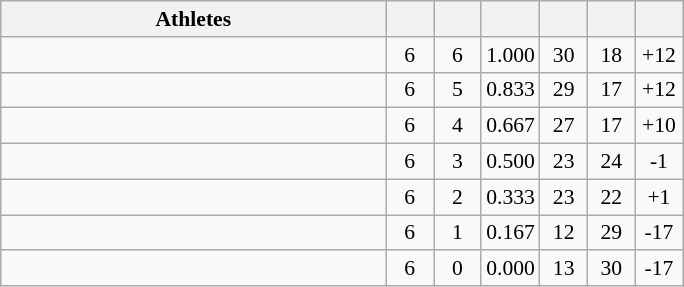<table class="wikitable" style="text-align: center; font-size:90% ">
<tr>
<th width=250>Athletes</th>
<th width=25></th>
<th width=25></th>
<th width=25></th>
<th width=25></th>
<th width=25></th>
<th width=25></th>
</tr>
<tr>
<td align=left></td>
<td>6</td>
<td>6</td>
<td>1.000</td>
<td>30</td>
<td>18</td>
<td>+12</td>
</tr>
<tr>
<td align=left></td>
<td>6</td>
<td>5</td>
<td>0.833</td>
<td>29</td>
<td>17</td>
<td>+12</td>
</tr>
<tr>
<td align=left></td>
<td>6</td>
<td>4</td>
<td>0.667</td>
<td>27</td>
<td>17</td>
<td>+10</td>
</tr>
<tr>
<td align=left></td>
<td>6</td>
<td>3</td>
<td>0.500</td>
<td>23</td>
<td>24</td>
<td>-1</td>
</tr>
<tr>
<td align=left></td>
<td>6</td>
<td>2</td>
<td>0.333</td>
<td>23</td>
<td>22</td>
<td>+1</td>
</tr>
<tr>
<td align=left></td>
<td>6</td>
<td>1</td>
<td>0.167</td>
<td>12</td>
<td>29</td>
<td>-17</td>
</tr>
<tr>
<td align=left></td>
<td>6</td>
<td>0</td>
<td>0.000</td>
<td>13</td>
<td>30</td>
<td>-17</td>
</tr>
</table>
